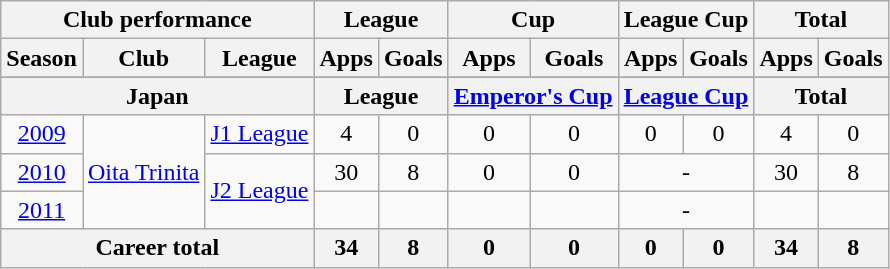<table class="wikitable" style="text-align:center">
<tr>
<th colspan=3>Club performance</th>
<th colspan=2>League</th>
<th colspan=2>Cup</th>
<th colspan=2>League Cup</th>
<th colspan=2>Total</th>
</tr>
<tr>
<th>Season</th>
<th>Club</th>
<th>League</th>
<th>Apps</th>
<th>Goals</th>
<th>Apps</th>
<th>Goals</th>
<th>Apps</th>
<th>Goals</th>
<th>Apps</th>
<th>Goals</th>
</tr>
<tr>
</tr>
<tr>
<th colspan=3>Japan</th>
<th colspan=2>League</th>
<th colspan=2><a href='#'>Emperor's Cup</a></th>
<th colspan=2><a href='#'>League Cup</a></th>
<th colspan=2>Total</th>
</tr>
<tr>
<td><a href='#'>2009</a></td>
<td rowspan="3"><a href='#'>Oita Trinita</a></td>
<td><a href='#'>J1 League</a></td>
<td>4</td>
<td>0</td>
<td>0</td>
<td>0</td>
<td>0</td>
<td>0</td>
<td>4</td>
<td>0</td>
</tr>
<tr>
<td><a href='#'>2010</a></td>
<td rowspan="2"><a href='#'>J2 League</a></td>
<td>30</td>
<td>8</td>
<td>0</td>
<td>0</td>
<td colspan="2">-</td>
<td>30</td>
<td>8</td>
</tr>
<tr>
<td><a href='#'>2011</a></td>
<td></td>
<td></td>
<td></td>
<td></td>
<td colspan="2">-</td>
<td></td>
<td></td>
</tr>
<tr>
<th colspan=3>Career total</th>
<th>34</th>
<th>8</th>
<th>0</th>
<th>0</th>
<th>0</th>
<th>0</th>
<th>34</th>
<th>8</th>
</tr>
</table>
